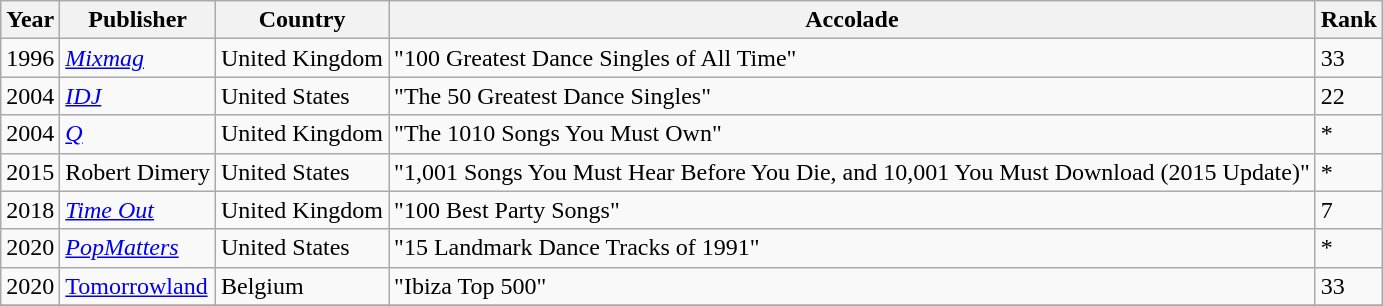<table class="wikitable sortable">
<tr>
<th>Year</th>
<th>Publisher</th>
<th>Country</th>
<th>Accolade</th>
<th>Rank</th>
</tr>
<tr>
<td>1996</td>
<td><em><a href='#'>Mixmag</a></em></td>
<td>United Kingdom</td>
<td>"100 Greatest Dance Singles of All Time"</td>
<td>33</td>
</tr>
<tr>
<td>2004</td>
<td><em><a href='#'>IDJ</a></em></td>
<td>United States</td>
<td>"The 50 Greatest Dance Singles"</td>
<td>22</td>
</tr>
<tr>
<td>2004</td>
<td><em><a href='#'>Q</a></em></td>
<td>United Kingdom</td>
<td>"The 1010 Songs You Must Own"</td>
<td>*</td>
</tr>
<tr>
<td>2015</td>
<td>Robert Dimery</td>
<td>United States</td>
<td>"1,001 Songs You Must Hear Before You Die, and 10,001 You Must Download (2015 Update)"</td>
<td>*</td>
</tr>
<tr>
<td>2018</td>
<td><em><a href='#'>Time Out</a></em></td>
<td>United Kingdom</td>
<td>"100 Best Party Songs"</td>
<td>7</td>
</tr>
<tr>
<td>2020</td>
<td><em><a href='#'>PopMatters</a></em></td>
<td>United States</td>
<td>"15 Landmark Dance Tracks of 1991"</td>
<td>*</td>
</tr>
<tr>
<td>2020</td>
<td><a href='#'>Tomorrowland</a></td>
<td>Belgium</td>
<td>"Ibiza Top 500"</td>
<td>33</td>
</tr>
<tr>
</tr>
</table>
